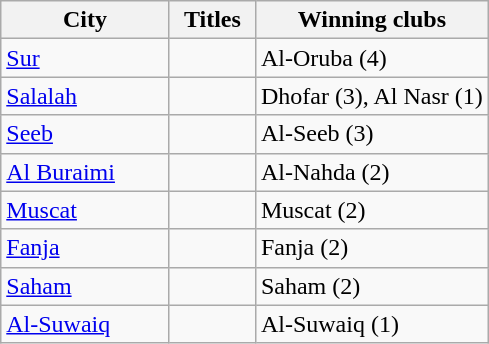<table class="wikitable">
<tr>
<th style="width:105px;">City</th>
<th width="50">Titles</th>
<th>Winning clubs</th>
</tr>
<tr>
<td><a href='#'>Sur</a></td>
<td></td>
<td>Al-Oruba (4)</td>
</tr>
<tr>
<td><a href='#'>Salalah</a></td>
<td></td>
<td>Dhofar (3), Al Nasr (1)</td>
</tr>
<tr>
<td><a href='#'>Seeb</a></td>
<td></td>
<td>Al-Seeb (3)</td>
</tr>
<tr>
<td><a href='#'>Al Buraimi</a></td>
<td></td>
<td>Al-Nahda (2)</td>
</tr>
<tr>
<td><a href='#'>Muscat</a></td>
<td></td>
<td>Muscat (2)</td>
</tr>
<tr>
<td><a href='#'>Fanja</a></td>
<td></td>
<td>Fanja (2)</td>
</tr>
<tr>
<td><a href='#'>Saham</a></td>
<td></td>
<td>Saham (2)</td>
</tr>
<tr>
<td><a href='#'>Al-Suwaiq</a></td>
<td></td>
<td>Al-Suwaiq (1)</td>
</tr>
</table>
